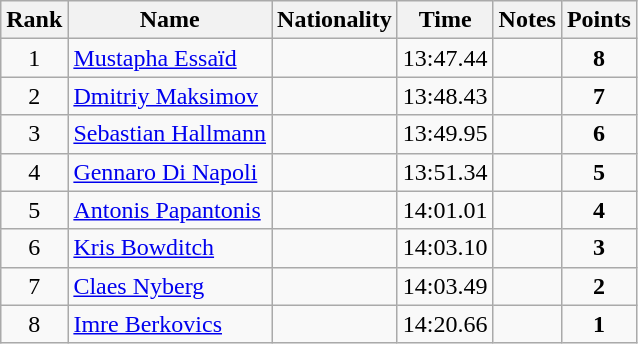<table class="wikitable sortable" style="text-align:center">
<tr>
<th>Rank</th>
<th>Name</th>
<th>Nationality</th>
<th>Time</th>
<th>Notes</th>
<th>Points</th>
</tr>
<tr>
<td>1</td>
<td align=left><a href='#'>Mustapha Essaïd</a></td>
<td align=left></td>
<td>13:47.44</td>
<td></td>
<td><strong>8</strong></td>
</tr>
<tr>
<td>2</td>
<td align=left><a href='#'>Dmitriy Maksimov</a></td>
<td align=left></td>
<td>13:48.43</td>
<td></td>
<td><strong>7</strong></td>
</tr>
<tr>
<td>3</td>
<td align=left><a href='#'>Sebastian Hallmann</a></td>
<td align=left></td>
<td>13:49.95</td>
<td></td>
<td><strong>6</strong></td>
</tr>
<tr>
<td>4</td>
<td align=left><a href='#'>Gennaro Di Napoli</a></td>
<td align=left></td>
<td>13:51.34</td>
<td></td>
<td><strong>5</strong></td>
</tr>
<tr>
<td>5</td>
<td align=left><a href='#'>Antonis Papantonis</a></td>
<td align=left></td>
<td>14:01.01</td>
<td></td>
<td><strong>4</strong></td>
</tr>
<tr>
<td>6</td>
<td align=left><a href='#'>Kris Bowditch</a></td>
<td align=left></td>
<td>14:03.10</td>
<td></td>
<td><strong>3</strong></td>
</tr>
<tr>
<td>7</td>
<td align=left><a href='#'>Claes Nyberg</a></td>
<td align=left></td>
<td>14:03.49</td>
<td></td>
<td><strong>2</strong></td>
</tr>
<tr>
<td>8</td>
<td align=left><a href='#'>Imre Berkovics</a></td>
<td align=left></td>
<td>14:20.66</td>
<td></td>
<td><strong>1</strong></td>
</tr>
</table>
